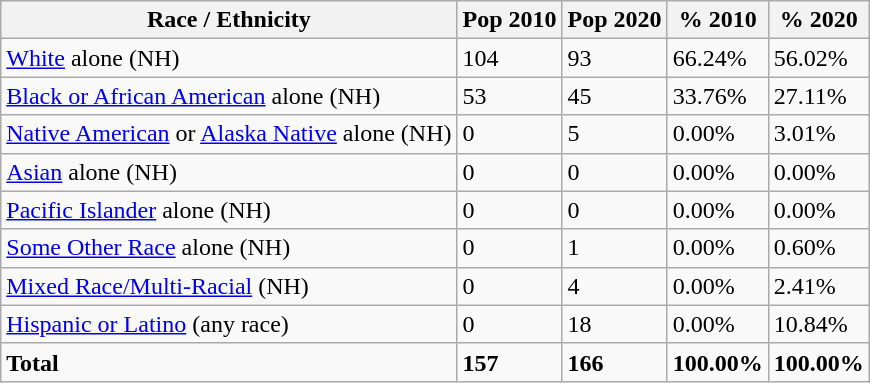<table class="wikitable">
<tr>
<th>Race / Ethnicity</th>
<th>Pop 2010</th>
<th>Pop 2020</th>
<th>% 2010</th>
<th>% 2020</th>
</tr>
<tr>
<td><a href='#'>White</a> alone (NH)</td>
<td>104</td>
<td>93</td>
<td>66.24%</td>
<td>56.02%</td>
</tr>
<tr>
<td><a href='#'>Black or African American</a> alone (NH)</td>
<td>53</td>
<td>45</td>
<td>33.76%</td>
<td>27.11%</td>
</tr>
<tr>
<td><a href='#'>Native American</a> or <a href='#'>Alaska Native</a> alone (NH)</td>
<td>0</td>
<td>5</td>
<td>0.00%</td>
<td>3.01%</td>
</tr>
<tr>
<td><a href='#'>Asian</a> alone (NH)</td>
<td>0</td>
<td>0</td>
<td>0.00%</td>
<td>0.00%</td>
</tr>
<tr>
<td><a href='#'>Pacific Islander</a> alone (NH)</td>
<td>0</td>
<td>0</td>
<td>0.00%</td>
<td>0.00%</td>
</tr>
<tr>
<td><a href='#'>Some Other Race</a> alone (NH)</td>
<td>0</td>
<td>1</td>
<td>0.00%</td>
<td>0.60%</td>
</tr>
<tr>
<td><a href='#'>Mixed Race/Multi-Racial</a> (NH)</td>
<td>0</td>
<td>4</td>
<td>0.00%</td>
<td>2.41%</td>
</tr>
<tr>
<td><a href='#'>Hispanic or Latino</a> (any race)</td>
<td>0</td>
<td>18</td>
<td>0.00%</td>
<td>10.84%</td>
</tr>
<tr>
<td><strong>Total</strong></td>
<td><strong>157</strong></td>
<td><strong>166</strong></td>
<td><strong>100.00%</strong></td>
<td><strong>100.00%</strong></td>
</tr>
</table>
